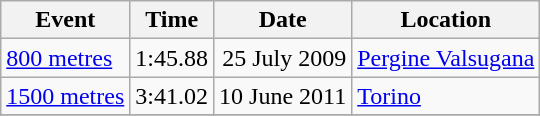<table class="wikitable" |]>
<tr>
<th>Event</th>
<th>Time</th>
<th>Date</th>
<th>Location</th>
</tr>
<tr>
<td><a href='#'>800 metres</a></td>
<td align=right>1:45.88</td>
<td align=right>25 July 2009</td>
<td><a href='#'>Pergine Valsugana</a></td>
</tr>
<tr>
<td><a href='#'>1500 metres</a></td>
<td align=right>3:41.02</td>
<td align=right>10 June 2011</td>
<td><a href='#'>Torino</a></td>
</tr>
<tr>
</tr>
</table>
